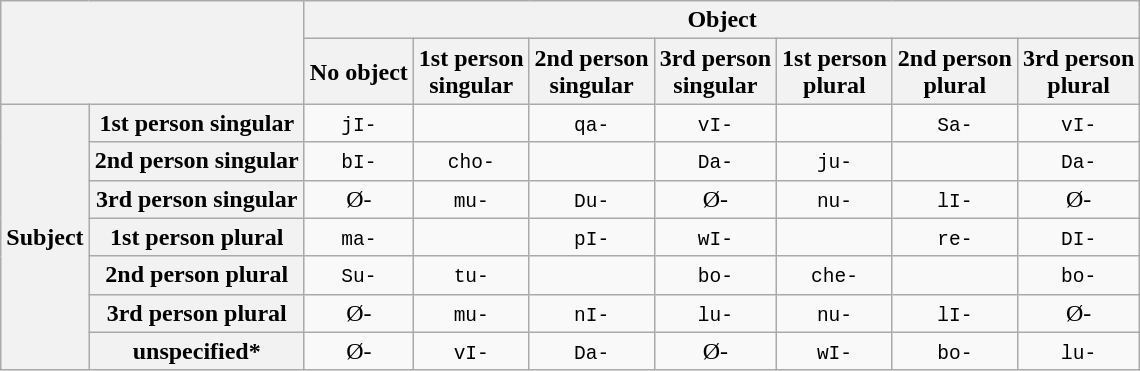<table class="wikitable" style="float:left; margin-right:1em; text-align:center">
<tr>
<th colspan=2 rowspan=2></th>
<th colspan=7>Object</th>
</tr>
<tr>
<th>No object</th>
<th>1st person<br>singular</th>
<th>2nd person<br>singular</th>
<th>3rd person<br>singular</th>
<th>1st person<br>plural</th>
<th>2nd person<br>plural</th>
<th>3rd person<br>plural</th>
</tr>
<tr>
<th rowspan=7>Subject</th>
<th>1st person singular</th>
<td><code>jI-</code></td>
<td></td>
<td><code>qa-</code></td>
<td><code>vI-</code></td>
<td></td>
<td><code>Sa-</code></td>
<td><code>vI-</code></td>
</tr>
<tr>
<th>2nd person singular</th>
<td><code>bI-</code></td>
<td><code>cho-</code></td>
<td></td>
<td><code>Da-</code></td>
<td><code>ju-</code></td>
<td></td>
<td><code>Da-</code></td>
</tr>
<tr>
<th>3rd person singular</th>
<td>Ø-</td>
<td><code>mu-</code></td>
<td><code>Du-</code></td>
<td>Ø-</td>
<td><code>nu-</code></td>
<td><code>lI-</code></td>
<td>Ø-</td>
</tr>
<tr>
<th>1st person plural</th>
<td><code>ma-</code></td>
<td></td>
<td><code>pI-</code></td>
<td><code>wI-</code></td>
<td></td>
<td><code>re-</code></td>
<td><code>DI-</code></td>
</tr>
<tr>
<th>2nd person plural</th>
<td><code>Su-</code></td>
<td><code>tu-</code></td>
<td></td>
<td><code>bo-</code></td>
<td><code>che-</code></td>
<td></td>
<td><code>bo-</code></td>
</tr>
<tr>
<th>3rd person plural</th>
<td>Ø-</td>
<td><code>mu-</code></td>
<td><code>nI-</code></td>
<td><code>lu-</code></td>
<td><code>nu-</code></td>
<td><code>lI-</code></td>
<td>Ø-</td>
</tr>
<tr>
<th>unspecified*</th>
<td>Ø-</td>
<td><code>vI-</code></td>
<td><code>Da-</code></td>
<td>Ø-</td>
<td><code>wI-</code></td>
<td><code>bo-</code></td>
<td><code>lu-</code></td>
</tr>
</table>
